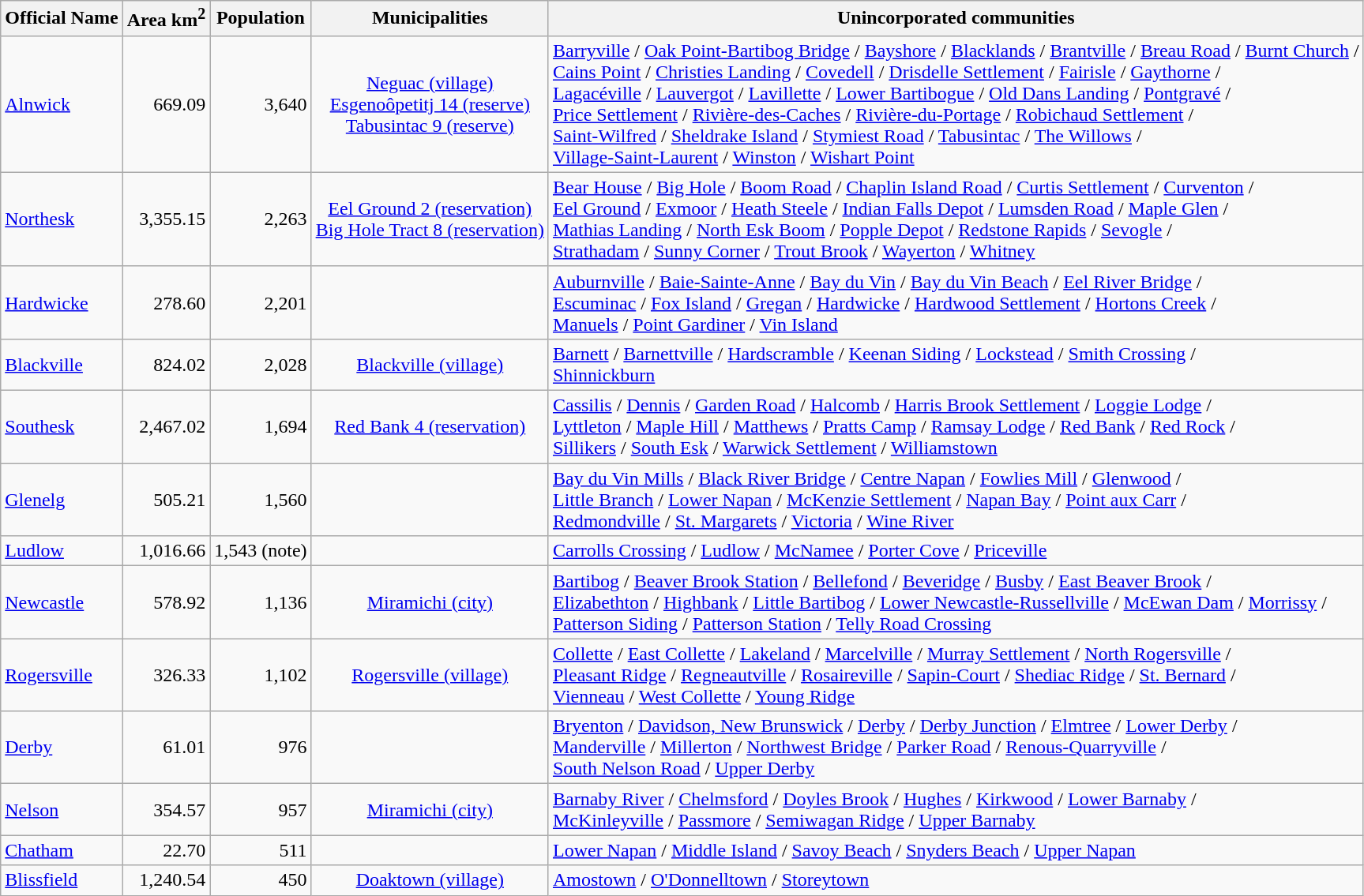<table class="wikitable">
<tr>
<th>Official Name</th>
<th>Area km<sup>2</sup></th>
<th>Population</th>
<th>Municipalities</th>
<th>Unincorporated communities</th>
</tr>
<tr>
<td><a href='#'>Alnwick</a></td>
<td align="right">669.09</td>
<td align="right">3,640</td>
<td align="center"><a href='#'>Neguac (village)</a><br><a href='#'>Esgenoôpetitj 14 (reserve)</a><br><a href='#'>Tabusintac 9 (reserve)</a></td>
<td><a href='#'>Barryville</a> / <a href='#'>Oak Point-Bartibog Bridge</a> / <a href='#'>Bayshore</a> / <a href='#'>Blacklands</a> / <a href='#'>Brantville</a> / <a href='#'>Breau Road</a> / <a href='#'>Burnt Church</a> / <br><a href='#'>Cains Point</a> / <a href='#'>Christies Landing</a> / <a href='#'>Covedell</a> / <a href='#'>Drisdelle Settlement</a> / <a href='#'>Fairisle</a> / <a href='#'>Gaythorne</a> / <br><a href='#'>Lagacéville</a> / <a href='#'>Lauvergot</a> / <a href='#'>Lavillette</a> / <a href='#'>Lower Bartibogue</a> / <a href='#'>Old Dans Landing</a> / <a href='#'>Pontgravé</a> / <br><a href='#'>Price Settlement</a> / <a href='#'>Rivière-des-Caches</a> / <a href='#'>Rivière-du-Portage</a> / <a href='#'>Robichaud Settlement</a> / <br><a href='#'>Saint-Wilfred</a> / <a href='#'>Sheldrake Island</a> / <a href='#'>Stymiest Road</a> / <a href='#'>Tabusintac</a> / <a href='#'>The Willows</a> / <br><a href='#'>Village-Saint-Laurent</a> / <a href='#'>Winston</a> / <a href='#'>Wishart Point</a></td>
</tr>
<tr>
<td><a href='#'>Northesk</a></td>
<td align="right">3,355.15</td>
<td align="right">2,263</td>
<td align="center"><a href='#'>Eel Ground 2 (reservation)</a><br><a href='#'>Big Hole Tract 8 (reservation)</a></td>
<td><a href='#'>Bear House</a> / <a href='#'>Big Hole</a> / <a href='#'>Boom Road</a> / <a href='#'>Chaplin Island Road</a> / <a href='#'>Curtis Settlement</a> / <a href='#'>Curventon</a> / <br><a href='#'>Eel Ground</a> / <a href='#'>Exmoor</a> / <a href='#'>Heath Steele</a> / <a href='#'>Indian Falls Depot</a> / <a href='#'>Lumsden Road</a> / <a href='#'>Maple Glen</a> / <br><a href='#'>Mathias Landing</a> / <a href='#'>North Esk Boom</a> / <a href='#'>Popple Depot</a> / <a href='#'>Redstone Rapids</a> / <a href='#'>Sevogle</a> / <br><a href='#'>Strathadam</a> / <a href='#'>Sunny Corner</a> / <a href='#'>Trout Brook</a> / <a href='#'>Wayerton</a> / <a href='#'>Whitney</a></td>
</tr>
<tr>
<td><a href='#'>Hardwicke</a></td>
<td align="right">278.60</td>
<td align="right">2,201</td>
<td align="center"></td>
<td><a href='#'>Auburnville</a> / <a href='#'>Baie-Sainte-Anne</a> / <a href='#'>Bay du Vin</a> / <a href='#'>Bay du Vin Beach</a> / <a href='#'>Eel River Bridge</a> / <br><a href='#'>Escuminac</a> / <a href='#'>Fox Island</a> / <a href='#'>Gregan</a> / <a href='#'>Hardwicke</a> / <a href='#'>Hardwood Settlement</a> / <a href='#'>Hortons Creek</a> / <br><a href='#'>Manuels</a> / <a href='#'>Point Gardiner</a> / <a href='#'>Vin Island</a></td>
</tr>
<tr>
<td><a href='#'>Blackville</a></td>
<td align="right">824.02</td>
<td align="right">2,028</td>
<td align="center"><a href='#'>Blackville (village)</a></td>
<td><a href='#'>Barnett</a> / <a href='#'>Barnettville</a> / <a href='#'>Hardscramble</a> / <a href='#'>Keenan Siding</a> / <a href='#'>Lockstead</a> / <a href='#'>Smith Crossing</a> / <br><a href='#'>Shinnickburn</a></td>
</tr>
<tr>
<td><a href='#'>Southesk</a></td>
<td align="right">2,467.02</td>
<td align="right">1,694</td>
<td align="center"><a href='#'>Red Bank 4 (reservation)</a></td>
<td><a href='#'>Cassilis</a> / <a href='#'>Dennis</a> / <a href='#'>Garden Road</a> / <a href='#'>Halcomb</a> / <a href='#'>Harris Brook Settlement</a> / <a href='#'>Loggie Lodge</a> / <br><a href='#'>Lyttleton</a> / <a href='#'>Maple Hill</a> / <a href='#'>Matthews</a> / <a href='#'>Pratts Camp</a> / <a href='#'>Ramsay Lodge</a> / <a href='#'>Red Bank</a> / <a href='#'>Red Rock</a> / <br><a href='#'>Sillikers</a> / <a href='#'>South Esk</a> / <a href='#'>Warwick Settlement</a> / <a href='#'>Williamstown</a></td>
</tr>
<tr>
<td><a href='#'>Glenelg</a></td>
<td align="right">505.21</td>
<td align="right">1,560</td>
<td align="center"></td>
<td><a href='#'>Bay du Vin Mills</a> / <a href='#'>Black River Bridge</a> / <a href='#'>Centre Napan</a> / <a href='#'>Fowlies Mill</a> / <a href='#'>Glenwood</a> / <br><a href='#'>Little Branch</a> / <a href='#'>Lower Napan</a> / <a href='#'>McKenzie Settlement</a> / <a href='#'>Napan Bay</a> / <a href='#'>Point aux Carr</a> / <br><a href='#'>Redmondville</a> / <a href='#'>St. Margarets</a> / <a href='#'>Victoria</a> / <a href='#'>Wine River</a></td>
</tr>
<tr>
<td><a href='#'>Ludlow</a></td>
<td align="right">1,016.66</td>
<td align="right">1,543  (note)</td>
<td align="center"></td>
<td><a href='#'>Carrolls Crossing</a> / <a href='#'>Ludlow</a> / <a href='#'>McNamee</a> / <a href='#'>Porter Cove</a> / <a href='#'>Priceville</a></td>
</tr>
<tr>
<td><a href='#'>Newcastle</a></td>
<td align="right">578.92</td>
<td align="right">1,136</td>
<td align="center"><a href='#'>Miramichi (city)</a></td>
<td><a href='#'>Bartibog</a> / <a href='#'>Beaver Brook Station</a> / <a href='#'>Bellefond</a> / <a href='#'>Beveridge</a> / <a href='#'>Busby</a> / <a href='#'>East Beaver Brook</a> / <br><a href='#'>Elizabethton</a> / <a href='#'>Highbank</a> / <a href='#'>Little Bartibog</a> / <a href='#'>Lower Newcastle-Russellville</a> / <a href='#'>McEwan Dam</a> / <a href='#'>Morrissy</a> / <br><a href='#'>Patterson Siding</a> / <a href='#'>Patterson Station</a> / <a href='#'>Telly Road Crossing</a></td>
</tr>
<tr>
<td><a href='#'>Rogersville</a></td>
<td align="right">326.33</td>
<td align="right">1,102</td>
<td align="center"><a href='#'>Rogersville (village)</a></td>
<td><a href='#'>Collette</a> / <a href='#'>East Collette</a> / <a href='#'>Lakeland</a> / <a href='#'>Marcelville</a> / <a href='#'>Murray Settlement</a> / <a href='#'>North Rogersville</a> / <br><a href='#'>Pleasant Ridge</a> / <a href='#'>Regneautville</a> / <a href='#'>Rosaireville</a> / <a href='#'>Sapin-Court</a> / <a href='#'>Shediac Ridge</a> / <a href='#'>St. Bernard</a> / <br><a href='#'>Vienneau</a> / <a href='#'>West Collette</a> / <a href='#'>Young Ridge</a></td>
</tr>
<tr>
<td><a href='#'>Derby</a></td>
<td align="right">61.01</td>
<td align="right">976</td>
<td align="center"></td>
<td><a href='#'>Bryenton</a> / <a href='#'>Davidson, New Brunswick</a> / <a href='#'>Derby</a> / <a href='#'>Derby Junction</a> / <a href='#'>Elmtree</a> / <a href='#'>Lower Derby</a> / <br><a href='#'>Manderville</a> / <a href='#'>Millerton</a> /  <a href='#'>Northwest Bridge</a> / <a href='#'>Parker Road</a> / <a href='#'>Renous-Quarryville</a> / <br><a href='#'>South Nelson Road</a> / <a href='#'>Upper Derby</a></td>
</tr>
<tr>
<td><a href='#'>Nelson</a></td>
<td align="right">354.57</td>
<td align="right">957</td>
<td align="center"><a href='#'>Miramichi (city)</a></td>
<td><a href='#'>Barnaby River</a> / <a href='#'>Chelmsford</a> / <a href='#'>Doyles Brook</a> / <a href='#'>Hughes</a> / <a href='#'>Kirkwood</a> / <a href='#'>Lower Barnaby</a> / <br><a href='#'>McKinleyville</a> / <a href='#'>Passmore</a> / <a href='#'>Semiwagan Ridge</a> / <a href='#'>Upper Barnaby</a></td>
</tr>
<tr>
<td><a href='#'>Chatham</a></td>
<td align="right">22.70</td>
<td align="right">511</td>
<td align="center"></td>
<td><a href='#'>Lower Napan</a> / <a href='#'>Middle Island</a> / <a href='#'>Savoy Beach</a> / <a href='#'>Snyders Beach</a> / <a href='#'>Upper Napan</a></td>
</tr>
<tr>
<td><a href='#'>Blissfield</a></td>
<td align="right">1,240.54</td>
<td align="right">450</td>
<td align="center"><a href='#'>Doaktown (village)</a></td>
<td><a href='#'>Amostown</a> / <a href='#'>O'Donnelltown</a> / <a href='#'>Storeytown</a></td>
</tr>
</table>
